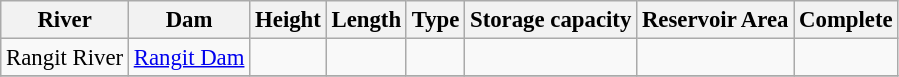<table class="wikitable sortable" style="font-size: 95%;">
<tr>
<th>River</th>
<th>Dam</th>
<th>Height</th>
<th>Length</th>
<th>Type</th>
<th>Storage capacity</th>
<th>Reservoir Area</th>
<th>Complete</th>
</tr>
<tr>
<td>Rangit River</td>
<td><a href='#'>Rangit Dam</a></td>
<td></td>
<td></td>
<td></td>
<td></td>
<td></td>
<td></td>
</tr>
<tr>
</tr>
</table>
